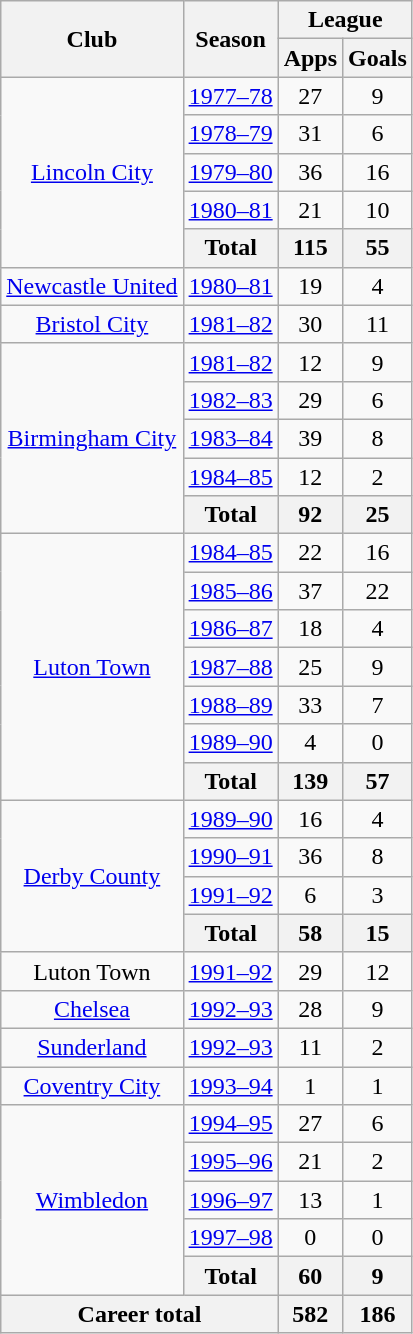<table class="wikitable" style="text-align:center">
<tr>
<th rowspan="2">Club</th>
<th rowspan="2">Season</th>
<th colspan="2">League</th>
</tr>
<tr>
<th>Apps</th>
<th>Goals</th>
</tr>
<tr>
<td rowspan="5"><a href='#'>Lincoln City</a></td>
<td><a href='#'>1977–78</a></td>
<td>27</td>
<td>9</td>
</tr>
<tr>
<td><a href='#'>1978–79</a></td>
<td>31</td>
<td>6</td>
</tr>
<tr>
<td><a href='#'>1979–80</a></td>
<td>36</td>
<td>16</td>
</tr>
<tr>
<td><a href='#'>1980–81</a></td>
<td>21</td>
<td>10</td>
</tr>
<tr>
<th>Total</th>
<th>115</th>
<th>55</th>
</tr>
<tr>
<td><a href='#'>Newcastle United</a></td>
<td><a href='#'>1980–81</a></td>
<td>19</td>
<td>4</td>
</tr>
<tr>
<td><a href='#'>Bristol City</a></td>
<td><a href='#'>1981–82</a></td>
<td>30</td>
<td>11</td>
</tr>
<tr>
<td rowspan="5"><a href='#'>Birmingham City</a></td>
<td><a href='#'>1981–82</a></td>
<td>12</td>
<td>9</td>
</tr>
<tr>
<td><a href='#'>1982–83</a></td>
<td>29</td>
<td>6</td>
</tr>
<tr>
<td><a href='#'>1983–84</a></td>
<td>39</td>
<td>8</td>
</tr>
<tr>
<td><a href='#'>1984–85</a></td>
<td>12</td>
<td>2</td>
</tr>
<tr>
<th>Total</th>
<th>92</th>
<th>25</th>
</tr>
<tr>
<td rowspan="7"><a href='#'>Luton Town</a></td>
<td><a href='#'>1984–85</a></td>
<td>22</td>
<td>16</td>
</tr>
<tr>
<td><a href='#'>1985–86</a></td>
<td>37</td>
<td>22</td>
</tr>
<tr>
<td><a href='#'>1986–87</a></td>
<td>18</td>
<td>4</td>
</tr>
<tr>
<td><a href='#'>1987–88</a></td>
<td>25</td>
<td>9</td>
</tr>
<tr>
<td><a href='#'>1988–89</a></td>
<td>33</td>
<td>7</td>
</tr>
<tr>
<td><a href='#'>1989–90</a></td>
<td>4</td>
<td>0</td>
</tr>
<tr>
<th>Total</th>
<th>139</th>
<th>57</th>
</tr>
<tr>
<td rowspan="4"><a href='#'>Derby County</a></td>
<td><a href='#'>1989–90</a></td>
<td>16</td>
<td>4</td>
</tr>
<tr>
<td><a href='#'>1990–91</a></td>
<td>36</td>
<td>8</td>
</tr>
<tr>
<td><a href='#'>1991–92</a></td>
<td>6</td>
<td>3</td>
</tr>
<tr>
<th>Total</th>
<th>58</th>
<th>15</th>
</tr>
<tr>
<td>Luton Town</td>
<td><a href='#'>1991–92</a></td>
<td>29</td>
<td>12</td>
</tr>
<tr>
<td><a href='#'>Chelsea</a></td>
<td><a href='#'>1992–93</a></td>
<td>28</td>
<td>9</td>
</tr>
<tr>
<td><a href='#'>Sunderland</a></td>
<td><a href='#'>1992–93</a></td>
<td>11</td>
<td>2</td>
</tr>
<tr>
<td><a href='#'>Coventry City</a></td>
<td><a href='#'>1993–94</a></td>
<td>1</td>
<td>1</td>
</tr>
<tr>
<td rowspan="5"><a href='#'>Wimbledon</a></td>
<td><a href='#'>1994–95</a></td>
<td>27</td>
<td>6</td>
</tr>
<tr>
<td><a href='#'>1995–96</a></td>
<td>21</td>
<td>2</td>
</tr>
<tr>
<td><a href='#'>1996–97</a></td>
<td>13</td>
<td>1</td>
</tr>
<tr>
<td><a href='#'>1997–98</a></td>
<td>0</td>
<td>0</td>
</tr>
<tr>
<th>Total</th>
<th>60</th>
<th>9</th>
</tr>
<tr>
<th colspan="2">Career total</th>
<th>582</th>
<th>186</th>
</tr>
</table>
